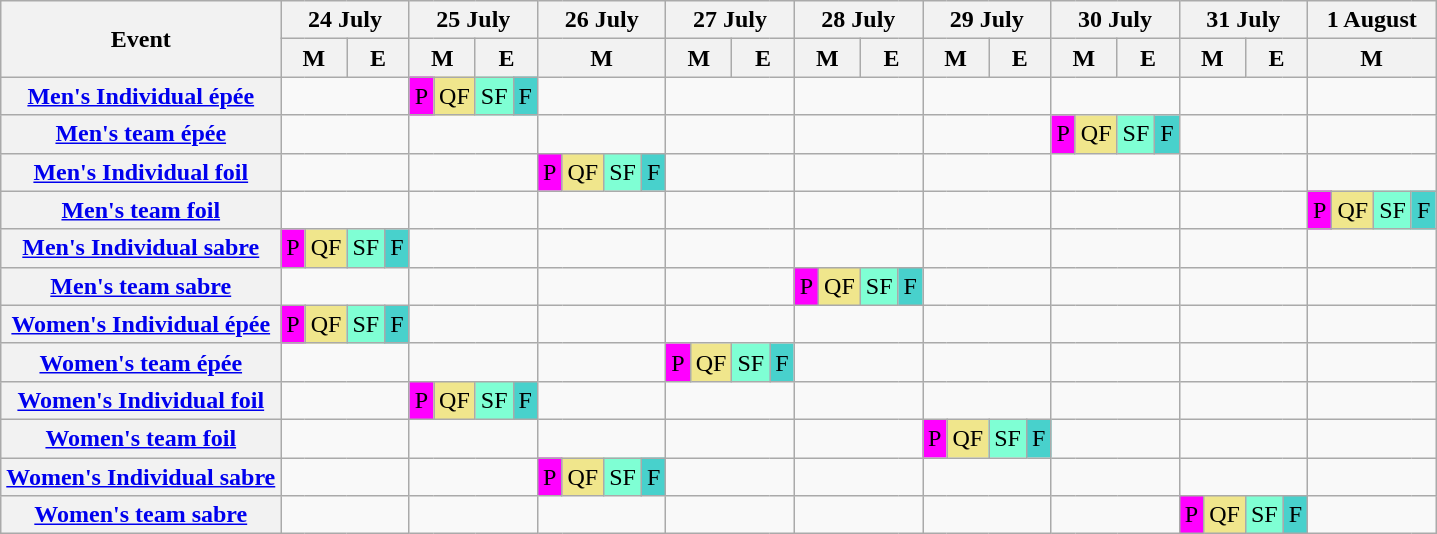<table class="wikitable olympic-schedule Fencing plainrowheaders" style="text-align:center">
<tr>
<th scope="col" rowspan="2">Event</th>
<th colspan="4">24 July</th>
<th colspan="4">25 July</th>
<th colspan="4">26 July</th>
<th colspan="4">27 July</th>
<th colspan="4">28 July</th>
<th colspan="4">29 July</th>
<th colspan="4">30 July</th>
<th colspan="4">31 July</th>
<th colspan="4">1 August</th>
</tr>
<tr>
<th scope="col" colspan="2">M</th>
<th colspan="2">E</th>
<th colspan="2">M</th>
<th colspan="2">E</th>
<th colspan="4">M</th>
<th colspan="2">M</th>
<th colspan="2">E</th>
<th colspan="2">M</th>
<th colspan="2">E</th>
<th colspan="2">M</th>
<th colspan="2">E</th>
<th colspan="2">M</th>
<th colspan="2">E</th>
<th colspan="2">M</th>
<th colspan="2">E</th>
<th colspan="4">M</th>
</tr>
<tr>
<th scope="row"><a href='#'>Men's Individual épée</a></th>
<td colspan="4"></td>
<td style="background-color:#FF00FF">P</td>
<td style="background-color:#F0E68C">QF</td>
<td style="background-color:#7FFFD4">SF</td>
<td style="background-color:#48D1CC">F</td>
<td colspan="4"></td>
<td colspan="4"></td>
<td colspan="4"></td>
<td colspan="4"></td>
<td colspan="4"></td>
<td colspan="4"></td>
<td colspan="4"></td>
</tr>
<tr>
<th scope="row"><a href='#'>Men's team épée</a></th>
<td colspan="4"></td>
<td colspan="4"></td>
<td colspan="4"></td>
<td colspan="4"></td>
<td colspan="4"></td>
<td colspan="4"></td>
<td style="background-color:#FF00FF">P</td>
<td style="background-color:#F0E68C">QF</td>
<td style="background-color:#7FFFD4">SF</td>
<td style="background-color:#48D1CC">F</td>
<td colspan="4"></td>
<td colspan="4"></td>
</tr>
<tr>
<th scope="row"><a href='#'>Men's Individual foil</a></th>
<td colspan="4"></td>
<td colspan="4"></td>
<td style="background-color:#FF00FF">P</td>
<td style="background-color:#F0E68C">QF</td>
<td style="background-color:#7FFFD4">SF</td>
<td style="background-color:#48D1CC">F</td>
<td colspan="4"></td>
<td colspan="4"></td>
<td colspan="4"></td>
<td colspan="4"></td>
<td colspan="4"></td>
<td colspan="4"></td>
</tr>
<tr>
<th scope="row"><a href='#'>Men's team foil</a></th>
<td colspan="4"></td>
<td colspan="4"></td>
<td colspan="4"></td>
<td colspan="4"></td>
<td colspan="4"></td>
<td colspan="4"></td>
<td colspan="4"></td>
<td colspan="4"></td>
<td style="background-color:#FF00FF">P</td>
<td style="background-color:#F0E68C">QF</td>
<td style="background-color:#7FFFD4">SF</td>
<td style="background-color:#48D1CC">F</td>
</tr>
<tr>
<th scope="row"><a href='#'>Men's Individual sabre</a></th>
<td style="background-color:#FF00FF">P</td>
<td style="background-color:#F0E68C">QF</td>
<td style="background-color:#7FFFD4">SF</td>
<td style="background-color:#48D1CC">F</td>
<td colspan="4"></td>
<td colspan="4"></td>
<td colspan="4"></td>
<td colspan="4"></td>
<td colspan="4"></td>
<td colspan="4"></td>
<td colspan="4"></td>
<td colspan="4"></td>
</tr>
<tr>
<th scope="row"><a href='#'>Men's team sabre</a></th>
<td colspan="4"></td>
<td colspan="4"></td>
<td colspan="4"></td>
<td colspan="4"></td>
<td style="background-color:#FF00FF">P</td>
<td style="background-color:#F0E68C">QF</td>
<td style="background-color:#7FFFD4">SF</td>
<td style="background-color:#48D1CC">F</td>
<td colspan="4"></td>
<td colspan="4"></td>
<td colspan="4"></td>
<td colspan="4"></td>
</tr>
<tr>
<th scope="row"><a href='#'>Women's Individual épée</a></th>
<td style="background-color:#FF00FF">P</td>
<td style="background-color:#F0E68C">QF</td>
<td style="background-color:#7FFFD4">SF</td>
<td style="background-color:#48D1CC">F</td>
<td colspan="4"></td>
<td colspan="4"></td>
<td colspan="4"></td>
<td colspan="4"></td>
<td colspan="4"></td>
<td colspan="4"></td>
<td colspan="4"></td>
<td colspan="4"></td>
</tr>
<tr>
<th scope="row"><a href='#'>Women's team épée</a></th>
<td colspan="4"></td>
<td colspan="4"></td>
<td colspan="4"></td>
<td style="background-color:#FF00FF">P</td>
<td style="background-color:#F0E68C">QF</td>
<td style="background-color:#7FFFD4">SF</td>
<td style="background-color:#48D1CC">F</td>
<td colspan="4"></td>
<td colspan="4"></td>
<td colspan="4"></td>
<td colspan="4"></td>
<td colspan="4"></td>
</tr>
<tr>
<th scope="row"><a href='#'>Women's Individual foil</a></th>
<td colspan="4"></td>
<td style="background-color:#FF00FF">P</td>
<td style="background-color:#F0E68C">QF</td>
<td style="background-color:#7FFFD4">SF</td>
<td style="background-color:#48D1CC">F</td>
<td colspan="4"></td>
<td colspan="4"></td>
<td colspan="4"></td>
<td colspan="4"></td>
<td colspan="4"></td>
<td colspan="4"></td>
<td colspan="4"></td>
</tr>
<tr>
<th scope="row"><a href='#'>Women's team foil</a></th>
<td colspan="4"></td>
<td colspan="4"></td>
<td colspan="4"></td>
<td colspan="4"></td>
<td colspan="4"></td>
<td style="background-color:#FF00FF">P</td>
<td style="background-color:#F0E68C">QF</td>
<td style="background-color:#7FFFD4">SF</td>
<td style="background-color:#48D1CC">F</td>
<td colspan="4"></td>
<td colspan="4"></td>
<td colspan="4"></td>
</tr>
<tr>
<th scope="row"><a href='#'>Women's Individual sabre</a></th>
<td colspan="4"></td>
<td colspan="4"></td>
<td style="background-color:#FF00FF">P</td>
<td style="background-color:#F0E68C">QF</td>
<td style="background-color:#7FFFD4">SF</td>
<td style="background-color:#48D1CC">F</td>
<td colspan="4"></td>
<td colspan="4"></td>
<td colspan="4"></td>
<td colspan="4"></td>
<td colspan="4"></td>
<td colspan="4"></td>
</tr>
<tr>
<th scope="row"><a href='#'>Women's team sabre</a></th>
<td colspan="4"></td>
<td colspan="4"></td>
<td colspan="4"></td>
<td colspan="4"></td>
<td colspan="4"></td>
<td colspan="4"></td>
<td colspan="4"></td>
<td style="background-color:#FF00FF">P</td>
<td style="background-color:#F0E68C">QF</td>
<td style="background-color:#7FFFD4">SF</td>
<td style="background-color:#48D1CC">F</td>
<td colspan="4"></td>
</tr>
</table>
